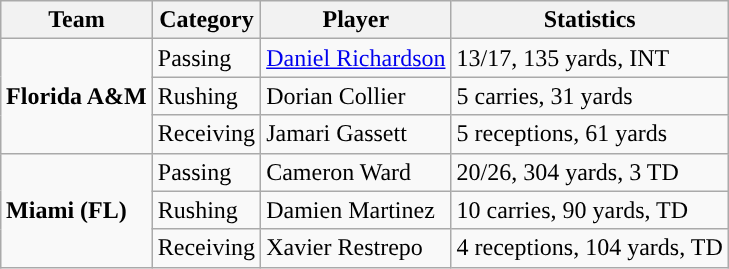<table class="wikitable" style="float: right;">
<tr>
<th>Team</th>
<th>Category</th>
<th>Player</th>
<th>Statistics</th>
</tr>
<tr>
<td rowspan=3><strong>Florida A&M</strong></td>
<td>Passing</td>
<td><a href='#'>Daniel Richardson</a></td>
<td>13/17, 135 yards, INT</td>
</tr>
<tr>
<td>Rushing</td>
<td>Dorian Collier</td>
<td>5 carries, 31 yards</td>
</tr>
<tr>
<td>Receiving</td>
<td>Jamari Gassett</td>
<td>5 receptions, 61 yards</td>
</tr>
<tr>
<td rowspan=3><strong>Miami (FL)</strong></td>
<td>Passing</td>
<td>Cameron Ward</td>
<td>20/26, 304 yards, 3 TD</td>
</tr>
<tr>
<td>Rushing</td>
<td>Damien Martinez</td>
<td>10 carries, 90 yards, TD</td>
</tr>
<tr>
<td>Receiving</td>
<td>Xavier Restrepo</td>
<td>4 receptions, 104 yards, TD</td>
</tr>
</table>
